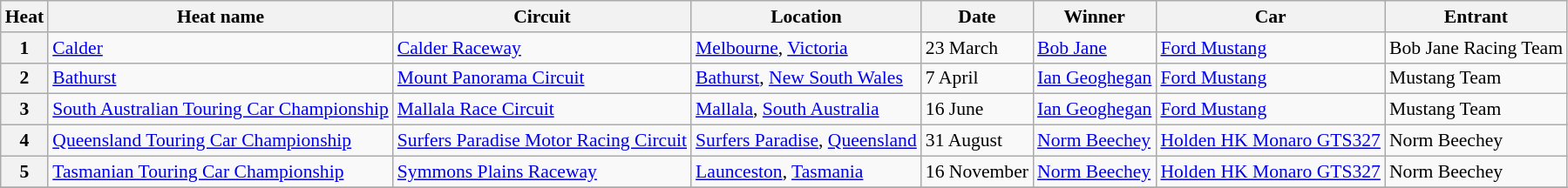<table class="wikitable" style="font-size: 90%">
<tr>
<th>Heat</th>
<th>Heat name</th>
<th>Circuit</th>
<th>Location</th>
<th>Date</th>
<th>Winner</th>
<th>Car</th>
<th>Entrant</th>
</tr>
<tr>
<th>1</th>
<td><a href='#'>Calder</a></td>
<td><a href='#'>Calder Raceway</a></td>
<td><a href='#'>Melbourne</a>, <a href='#'>Victoria</a></td>
<td>23 March</td>
<td><a href='#'>Bob Jane</a></td>
<td><a href='#'>Ford Mustang</a></td>
<td>Bob Jane Racing Team</td>
</tr>
<tr>
<th>2</th>
<td><a href='#'>Bathurst</a></td>
<td><a href='#'>Mount Panorama Circuit</a></td>
<td><a href='#'>Bathurst</a>, <a href='#'>New South Wales</a></td>
<td>7 April</td>
<td><a href='#'>Ian Geoghegan</a></td>
<td><a href='#'>Ford Mustang</a></td>
<td>Mustang Team</td>
</tr>
<tr>
<th>3</th>
<td> <a href='#'>South Australian Touring Car Championship</a></td>
<td><a href='#'>Mallala Race Circuit</a></td>
<td><a href='#'>Mallala</a>, <a href='#'>South Australia</a></td>
<td>16 June</td>
<td><a href='#'>Ian Geoghegan</a></td>
<td><a href='#'>Ford Mustang</a></td>
<td>Mustang Team</td>
</tr>
<tr>
<th>4</th>
<td><a href='#'>Queensland Touring Car Championship</a></td>
<td><a href='#'>Surfers Paradise Motor Racing Circuit</a></td>
<td><a href='#'>Surfers Paradise</a>, <a href='#'>Queensland</a></td>
<td>31 August</td>
<td><a href='#'>Norm Beechey</a></td>
<td><a href='#'>Holden HK Monaro GTS327</a></td>
<td>Norm Beechey</td>
</tr>
<tr>
<th>5</th>
<td><a href='#'>Tasmanian Touring Car Championship</a></td>
<td><a href='#'>Symmons Plains Raceway</a></td>
<td><a href='#'>Launceston</a>, <a href='#'>Tasmania</a></td>
<td>16 November</td>
<td><a href='#'>Norm Beechey</a></td>
<td><a href='#'>Holden HK Monaro GTS327</a></td>
<td>Norm Beechey</td>
</tr>
<tr>
</tr>
</table>
